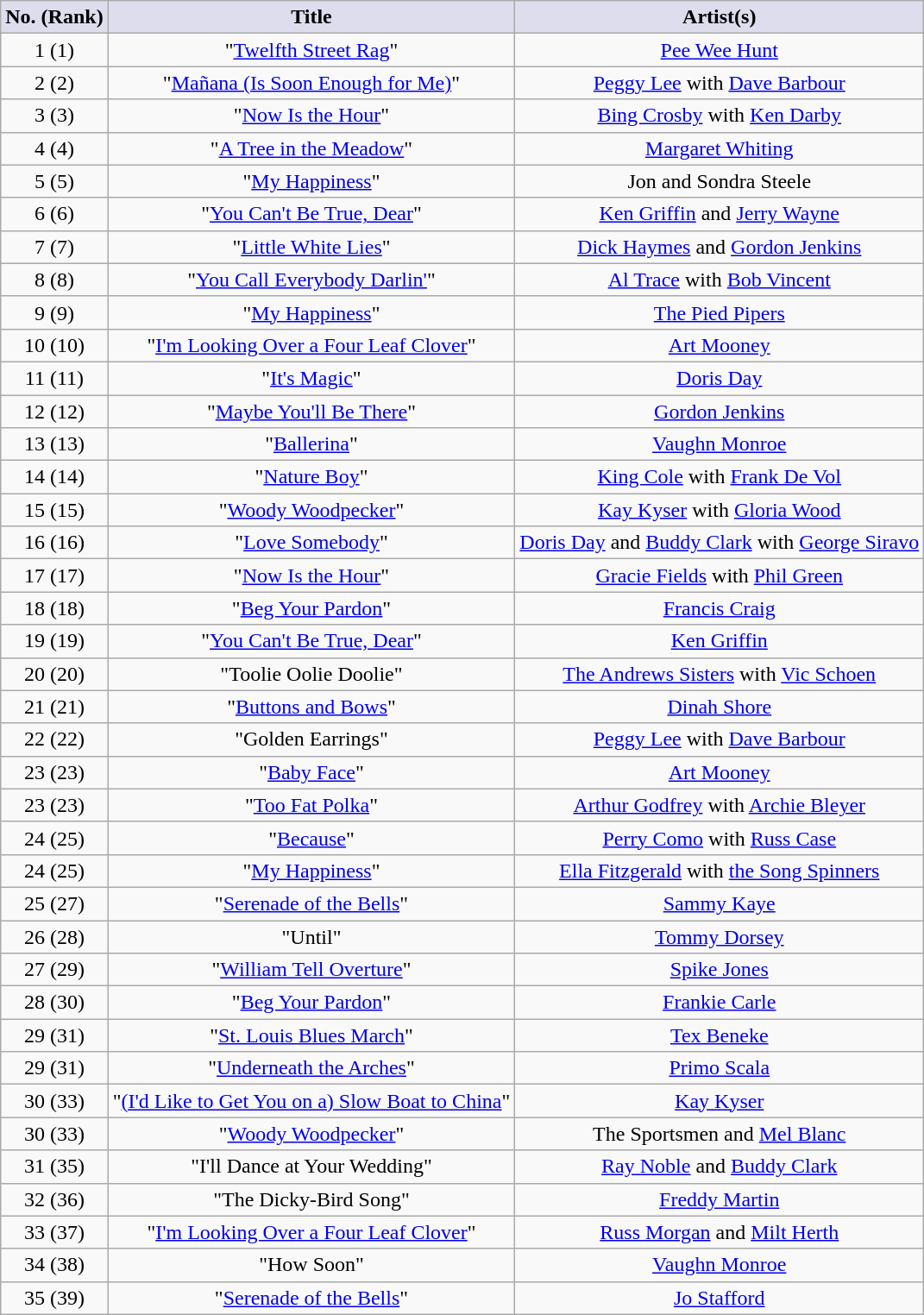<table class="wikitable sortable" style="text-align: center">
<tr>
<th scope="col" style="background:#dde;">No. (Rank)</th>
<th scope="col" style="background:#dde;">Title</th>
<th scope="col" style="background:#dde;">Artist(s)</th>
</tr>
<tr>
<td>1 (1)</td>
<td>"<a href='#'>Twelfth Street Rag</a>"</td>
<td><a href='#'>Pee Wee Hunt</a></td>
</tr>
<tr>
<td>2 (2)</td>
<td>"<a href='#'>Mañana (Is Soon Enough for Me)</a>"</td>
<td><a href='#'>Peggy Lee</a> with <a href='#'>Dave Barbour</a></td>
</tr>
<tr>
<td>3 (3)</td>
<td>"<a href='#'>Now Is the Hour</a>"</td>
<td><a href='#'>Bing Crosby</a> with <a href='#'>Ken Darby</a></td>
</tr>
<tr>
<td>4 (4)</td>
<td>"<a href='#'>A Tree in the Meadow</a>"</td>
<td><a href='#'>Margaret Whiting</a></td>
</tr>
<tr>
<td>5 (5)</td>
<td>"<a href='#'>My Happiness</a>"</td>
<td>Jon and Sondra Steele</td>
</tr>
<tr>
<td>6 (6)</td>
<td>"<a href='#'>You Can't Be True, Dear</a>"</td>
<td><a href='#'>Ken Griffin</a> and <a href='#'>Jerry Wayne</a></td>
</tr>
<tr>
<td>7 (7)</td>
<td>"<a href='#'>Little White Lies</a>"</td>
<td><a href='#'>Dick Haymes</a> and <a href='#'>Gordon Jenkins</a></td>
</tr>
<tr>
<td>8 (8)</td>
<td>"<a href='#'>You Call Everybody Darlin'</a>"</td>
<td><a href='#'>Al Trace</a> with <a href='#'>Bob Vincent</a></td>
</tr>
<tr>
<td>9 (9)</td>
<td>"<a href='#'>My Happiness</a>"</td>
<td><a href='#'>The Pied Pipers</a></td>
</tr>
<tr>
<td>10 (10)</td>
<td>"<a href='#'>I'm Looking Over a Four Leaf Clover</a>"</td>
<td><a href='#'>Art Mooney</a></td>
</tr>
<tr>
<td>11 (11)</td>
<td>"<a href='#'>It's Magic</a>"</td>
<td><a href='#'>Doris Day</a></td>
</tr>
<tr>
<td>12 (12)</td>
<td>"<a href='#'>Maybe You'll Be There</a>"</td>
<td><a href='#'>Gordon Jenkins</a></td>
</tr>
<tr>
<td>13 (13)</td>
<td>"<a href='#'>Ballerina</a>"</td>
<td><a href='#'>Vaughn Monroe</a></td>
</tr>
<tr>
<td>14 (14)</td>
<td>"<a href='#'>Nature Boy</a>"</td>
<td><a href='#'>King Cole</a> with <a href='#'>Frank De Vol</a></td>
</tr>
<tr>
<td>15 (15)</td>
<td>"<a href='#'>Woody Woodpecker</a>"</td>
<td><a href='#'>Kay Kyser</a> with <a href='#'>Gloria Wood</a></td>
</tr>
<tr>
<td>16 (16)</td>
<td>"<a href='#'>Love Somebody</a>"</td>
<td><a href='#'>Doris Day</a> and <a href='#'>Buddy Clark</a> with <a href='#'>George Siravo</a></td>
</tr>
<tr>
<td>17 (17)</td>
<td>"<a href='#'>Now Is the Hour</a>"</td>
<td><a href='#'>Gracie Fields</a> with <a href='#'>Phil Green</a></td>
</tr>
<tr>
<td>18 (18)</td>
<td>"<a href='#'>Beg Your Pardon</a>"</td>
<td><a href='#'>Francis Craig</a></td>
</tr>
<tr>
<td>19 (19)</td>
<td>"<a href='#'>You Can't Be True, Dear</a>"</td>
<td><a href='#'>Ken Griffin</a></td>
</tr>
<tr>
<td>20 (20)</td>
<td>"Toolie Oolie Doolie"</td>
<td><a href='#'>The Andrews Sisters</a> with <a href='#'>Vic Schoen</a></td>
</tr>
<tr>
<td>21 (21)</td>
<td>"<a href='#'>Buttons and Bows</a>"</td>
<td><a href='#'>Dinah Shore</a></td>
</tr>
<tr>
<td>22 (22)</td>
<td>"Golden Earrings"</td>
<td><a href='#'>Peggy Lee</a> with <a href='#'>Dave Barbour</a></td>
</tr>
<tr>
<td>23 (23)</td>
<td>"<a href='#'>Baby Face</a>"</td>
<td><a href='#'>Art Mooney</a></td>
</tr>
<tr>
<td>23 (23)</td>
<td>"<a href='#'>Too Fat Polka</a>"</td>
<td><a href='#'>Arthur Godfrey</a> with <a href='#'>Archie Bleyer</a></td>
</tr>
<tr>
<td>24 (25)</td>
<td>"<a href='#'>Because</a>"</td>
<td><a href='#'>Perry Como</a> with <a href='#'>Russ Case</a></td>
</tr>
<tr>
<td>24 (25)</td>
<td>"<a href='#'>My Happiness</a>"</td>
<td><a href='#'>Ella Fitzgerald</a> with <a href='#'>the Song Spinners</a></td>
</tr>
<tr>
<td>25 (27)</td>
<td>"<a href='#'>Serenade of the Bells</a>"</td>
<td><a href='#'>Sammy Kaye</a></td>
</tr>
<tr>
<td>26 (28)</td>
<td>"Until"</td>
<td><a href='#'>Tommy Dorsey</a></td>
</tr>
<tr>
<td>27 (29)</td>
<td>"<a href='#'>William Tell Overture</a>"</td>
<td><a href='#'>Spike Jones</a></td>
</tr>
<tr>
<td>28 (30)</td>
<td>"<a href='#'>Beg Your Pardon</a>"</td>
<td><a href='#'>Frankie Carle</a></td>
</tr>
<tr>
<td>29 (31)</td>
<td>"<a href='#'>St. Louis Blues March</a>"</td>
<td><a href='#'>Tex Beneke</a></td>
</tr>
<tr>
<td>29 (31)</td>
<td>"<a href='#'>Underneath the Arches</a>"</td>
<td><a href='#'>Primo Scala</a></td>
</tr>
<tr>
<td>30 (33)</td>
<td>"<a href='#'>(I'd Like to Get You on a) Slow Boat to China</a>"</td>
<td><a href='#'>Kay Kyser</a></td>
</tr>
<tr>
<td>30 (33)</td>
<td>"<a href='#'>Woody Woodpecker</a>"</td>
<td>The Sportsmen and <a href='#'>Mel Blanc</a></td>
</tr>
<tr>
<td>31 (35)</td>
<td>"I'll Dance at Your Wedding"</td>
<td><a href='#'>Ray Noble</a> and <a href='#'>Buddy Clark</a></td>
</tr>
<tr>
<td>32 (36)</td>
<td>"The Dicky-Bird Song"</td>
<td><a href='#'>Freddy Martin</a></td>
</tr>
<tr>
<td>33 (37)</td>
<td>"<a href='#'>I'm Looking Over a Four Leaf Clover</a>"</td>
<td><a href='#'>Russ Morgan</a> and <a href='#'>Milt Herth</a></td>
</tr>
<tr>
<td>34 (38)</td>
<td>"How Soon"</td>
<td><a href='#'>Vaughn Monroe</a></td>
</tr>
<tr>
<td>35 (39)</td>
<td>"<a href='#'>Serenade of the Bells</a>"</td>
<td><a href='#'>Jo Stafford</a></td>
</tr>
</table>
